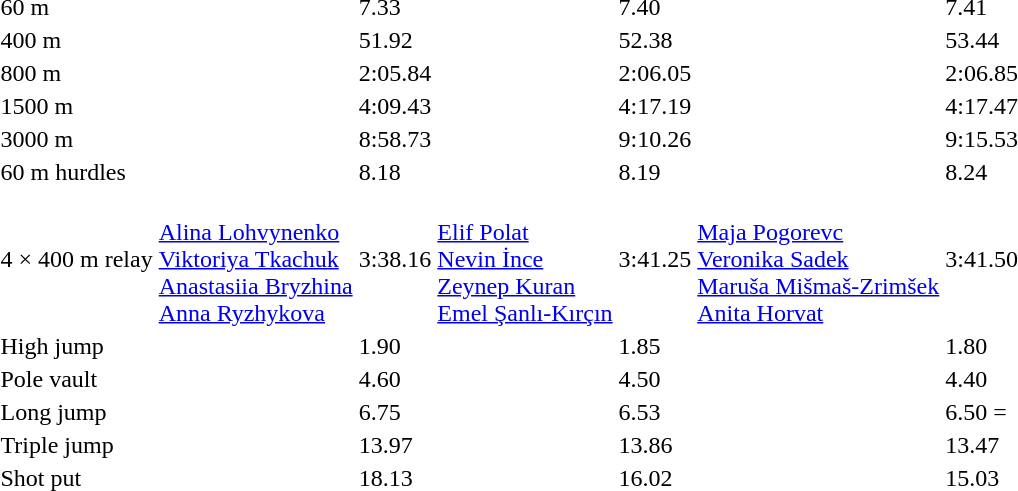<table>
<tr>
<td>60 m</td>
<td></td>
<td>7.33</td>
<td></td>
<td>7.40</td>
<td></td>
<td>7.41</td>
</tr>
<tr>
<td>400 m</td>
<td></td>
<td>51.92 </td>
<td></td>
<td>52.38 </td>
<td></td>
<td>53.44 </td>
</tr>
<tr>
<td>800 m</td>
<td></td>
<td>2:05.84</td>
<td></td>
<td>2:06.05 </td>
<td></td>
<td>2:06.85</td>
</tr>
<tr>
<td>1500 m</td>
<td></td>
<td>4:09.43 </td>
<td></td>
<td>4:17.19 </td>
<td></td>
<td>4:17.47 </td>
</tr>
<tr>
<td>3000 m</td>
<td></td>
<td>8:58.73 </td>
<td></td>
<td>9:10.26 </td>
<td></td>
<td>9:15.53 </td>
</tr>
<tr>
<td>60 m hurdles</td>
<td></td>
<td>8.18</td>
<td></td>
<td>8.19</td>
<td></td>
<td>8.24 </td>
</tr>
<tr>
<td>4 × 400 m relay</td>
<td><br><a href='#'>Alina Lohvynenko</a><br><a href='#'>Viktoriya Tkachuk</a><br><a href='#'>Anastasiia Bryzhina</a><br><a href='#'>Anna Ryzhykova</a></td>
<td>3:38.16</td>
<td><br><a href='#'>Elif Polat</a><br><a href='#'>Nevin İnce</a><br><a href='#'>Zeynep Kuran</a><br><a href='#'>Emel Şanlı-Kırçın</a></td>
<td>3:41.25</td>
<td><br><a href='#'>Maja Pogorevc</a><br><a href='#'>Veronika Sadek</a><br><a href='#'>Maruša Mišmaš-Zrimšek</a><br><a href='#'>Anita Horvat</a></td>
<td>3:41.50 </td>
</tr>
<tr>
<td>High jump</td>
<td></td>
<td>1.90</td>
<td></td>
<td>1.85</td>
<td></td>
<td>1.80</td>
</tr>
<tr>
<td>Pole vault</td>
<td></td>
<td>4.60</td>
<td></td>
<td>4.50 </td>
<td></td>
<td>4.40 </td>
</tr>
<tr>
<td>Long jump</td>
<td></td>
<td>6.75 </td>
<td></td>
<td>6.53 </td>
<td></td>
<td>6.50 =</td>
</tr>
<tr>
<td>Triple jump</td>
<td></td>
<td>13.97 </td>
<td></td>
<td>13.86</td>
<td></td>
<td>13.47</td>
</tr>
<tr>
<td>Shot put</td>
<td></td>
<td>18.13 </td>
<td></td>
<td>16.02</td>
<td></td>
<td>15.03 </td>
</tr>
</table>
